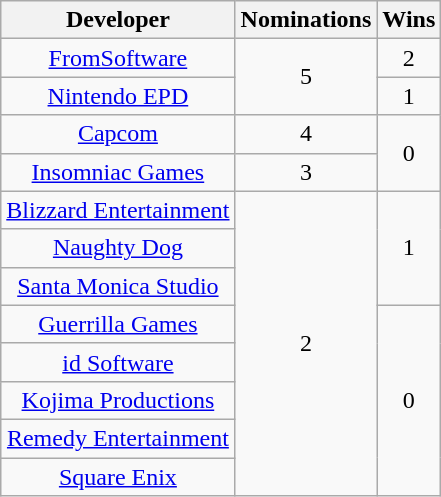<table class="wikitable sortable plainrowheaders" style="text-align:center;">
<tr>
<th scope="col">Developer</th>
<th scope="col">Nominations</th>
<th scope="col">Wins</th>
</tr>
<tr>
<td><a href='#'>FromSoftware</a></td>
<td rowspan="2">5</td>
<td>2</td>
</tr>
<tr>
<td><a href='#'>Nintendo EPD</a></td>
<td>1</td>
</tr>
<tr>
<td><a href='#'>Capcom</a></td>
<td>4</td>
<td rowspan="2">0</td>
</tr>
<tr>
<td><a href='#'>Insomniac Games</a></td>
<td>3</td>
</tr>
<tr>
<td><a href='#'>Blizzard Entertainment</a></td>
<td rowspan="8">2</td>
<td rowspan="3">1</td>
</tr>
<tr>
<td><a href='#'>Naughty Dog</a></td>
</tr>
<tr>
<td><a href='#'>Santa Monica Studio</a></td>
</tr>
<tr>
<td><a href='#'>Guerrilla Games</a></td>
<td rowspan="5">0</td>
</tr>
<tr>
<td><a href='#'>id Software</a></td>
</tr>
<tr>
<td><a href='#'>Kojima Productions</a></td>
</tr>
<tr>
<td><a href='#'>Remedy Entertainment</a></td>
</tr>
<tr>
<td><a href='#'>Square Enix</a></td>
</tr>
</table>
